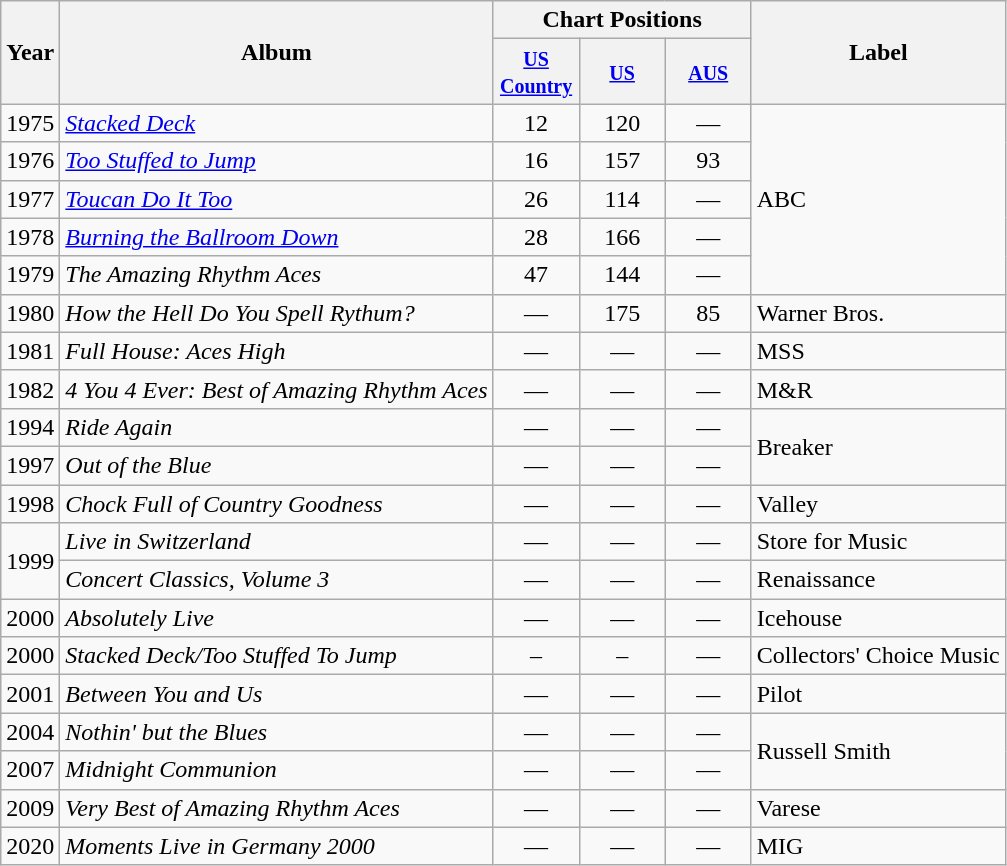<table class="wikitable">
<tr>
<th rowspan="2">Year</th>
<th rowspan="2">Album</th>
<th colspan="3">Chart Positions</th>
<th rowspan="2">Label</th>
</tr>
<tr>
<th width="50"><small><a href='#'>US Country</a></small></th>
<th width="50"><small><a href='#'>US</a></small></th>
<th width="50"><small><a href='#'>AUS</a></small><br></th>
</tr>
<tr>
<td>1975</td>
<td><em><a href='#'>Stacked Deck</a></em></td>
<td align="center">12</td>
<td align="center">120</td>
<td align="center">—</td>
<td rowspan="5">ABC</td>
</tr>
<tr>
<td>1976</td>
<td><em><a href='#'>Too Stuffed to Jump</a></em></td>
<td align="center">16</td>
<td align="center">157</td>
<td align="center">93</td>
</tr>
<tr>
<td>1977</td>
<td><em><a href='#'>Toucan Do It Too</a></em></td>
<td align="center">26</td>
<td align="center">114</td>
<td align="center">—</td>
</tr>
<tr>
<td>1978</td>
<td><em><a href='#'>Burning the Ballroom Down</a></em></td>
<td align="center">28</td>
<td align="center">166</td>
<td align="center">—</td>
</tr>
<tr>
<td>1979</td>
<td><em>The Amazing Rhythm Aces</em></td>
<td align="center">47</td>
<td align="center">144</td>
<td align="center">—</td>
</tr>
<tr>
<td>1980</td>
<td><em>How the Hell Do You Spell Rythum?</em></td>
<td align="center">—</td>
<td align="center">175</td>
<td align="center">85</td>
<td>Warner Bros.</td>
</tr>
<tr>
<td>1981</td>
<td><em>Full House: Aces High</em></td>
<td align="center">—</td>
<td align="center">—</td>
<td align="center">—</td>
<td>MSS</td>
</tr>
<tr>
<td>1982</td>
<td><em>4 You 4 Ever: Best of Amazing Rhythm Aces</em></td>
<td align="center">—</td>
<td align="center">—</td>
<td align="center">—</td>
<td>M&R</td>
</tr>
<tr>
<td>1994</td>
<td><em>Ride Again</em></td>
<td align="center">—</td>
<td align="center">—</td>
<td align="center">—</td>
<td rowspan="2">Breaker</td>
</tr>
<tr>
<td>1997</td>
<td><em>Out of the Blue</em></td>
<td align="center">—</td>
<td align="center">—</td>
<td align="center">—</td>
</tr>
<tr>
<td>1998</td>
<td><em>Chock Full of Country Goodness</em></td>
<td align="center">—</td>
<td align="center">—</td>
<td align="center">—</td>
<td>Valley</td>
</tr>
<tr>
<td rowspan="2">1999</td>
<td><em>Live in Switzerland</em></td>
<td align="center">—</td>
<td align="center">—</td>
<td align="center">—</td>
<td>Store for Music</td>
</tr>
<tr>
<td><em>Concert Classics, Volume 3</em></td>
<td align="center">—</td>
<td align="center">—</td>
<td align="center">—</td>
<td>Renaissance</td>
</tr>
<tr>
<td>2000</td>
<td><em>Absolutely Live</em></td>
<td align="center">—</td>
<td align="center">—</td>
<td align="center">—</td>
<td>Icehouse</td>
</tr>
<tr>
<td>2000</td>
<td><em>Stacked Deck/Too Stuffed To Jump</em></td>
<td align="center">–</td>
<td align="center">–</td>
<td align="center">—</td>
<td>Collectors' Choice Music</td>
</tr>
<tr>
<td>2001</td>
<td><em>Between You and Us</em></td>
<td align="center">—</td>
<td align="center">—</td>
<td align="center">—</td>
<td>Pilot</td>
</tr>
<tr>
<td>2004</td>
<td><em>Nothin' but the Blues</em></td>
<td align="center">—</td>
<td align="center">—</td>
<td align="center">—</td>
<td rowspan="2">Russell Smith</td>
</tr>
<tr>
<td>2007</td>
<td><em>Midnight Communion</em></td>
<td align="center">—</td>
<td align="center">—</td>
<td align="center">—</td>
</tr>
<tr>
<td>2009</td>
<td><em>Very Best of Amazing Rhythm Aces</em></td>
<td align="center">—</td>
<td align="center">—</td>
<td align="center">—</td>
<td>Varese</td>
</tr>
<tr>
<td>2020</td>
<td><em>Moments Live in Germany 2000</em></td>
<td align="center">—</td>
<td align="center">—</td>
<td align="center">—</td>
<td>MIG</td>
</tr>
</table>
